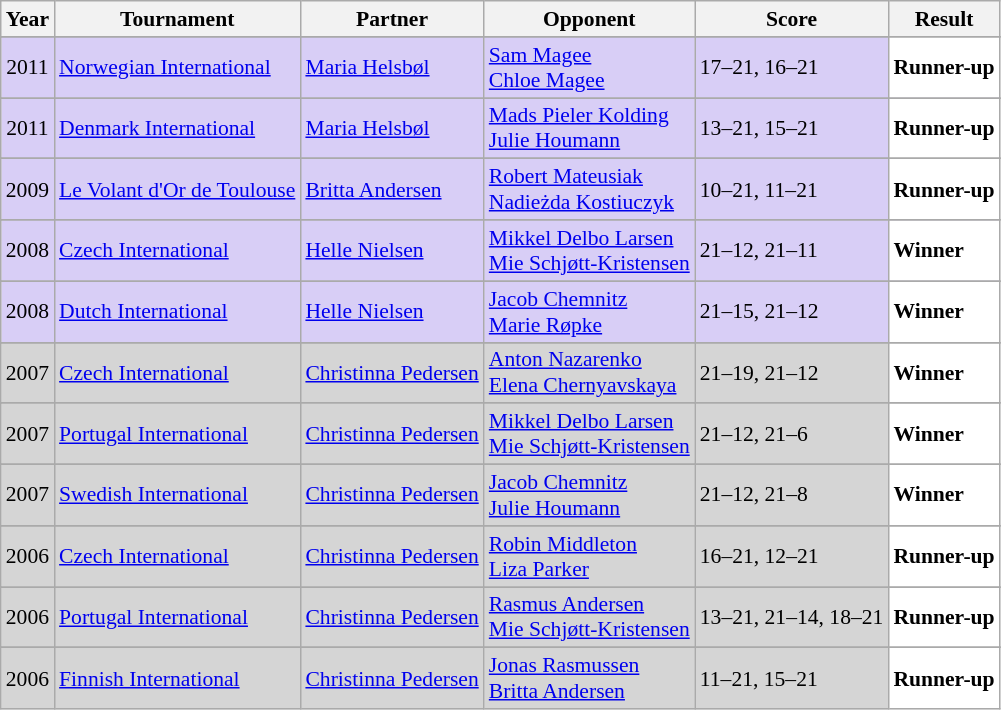<table class="sortable wikitable" style="font-size: 90%;">
<tr>
<th>Year</th>
<th>Tournament</th>
<th>Partner</th>
<th>Opponent</th>
<th>Score</th>
<th>Result</th>
</tr>
<tr>
</tr>
<tr style="background:#D8CEF6">
<td align="center">2011</td>
<td align="left"><a href='#'>Norwegian International</a></td>
<td align="left"> <a href='#'>Maria Helsbøl</a></td>
<td align="left"> <a href='#'>Sam Magee</a><br> <a href='#'>Chloe Magee</a></td>
<td align="left">17–21, 16–21</td>
<td style="text-align:left; background:white"> <strong>Runner-up</strong></td>
</tr>
<tr>
</tr>
<tr style="background:#D8CEF6">
<td align="center">2011</td>
<td align="left"><a href='#'>Denmark International</a></td>
<td align="left"> <a href='#'>Maria Helsbøl</a></td>
<td align="left"> <a href='#'>Mads Pieler Kolding</a><br> <a href='#'>Julie Houmann</a></td>
<td align="left">13–21, 15–21</td>
<td style="text-align:left; background:white"> <strong>Runner-up</strong></td>
</tr>
<tr>
</tr>
<tr style="background:#D8CEF6">
<td align="center">2009</td>
<td align="left"><a href='#'>Le Volant d'Or de Toulouse</a></td>
<td align="left"> <a href='#'>Britta Andersen</a></td>
<td align="left"> <a href='#'>Robert Mateusiak</a><br> <a href='#'>Nadieżda Kostiuczyk</a></td>
<td align="left">10–21, 11–21</td>
<td style="text-align:left; background:white"> <strong>Runner-up</strong></td>
</tr>
<tr>
</tr>
<tr style="background:#D8CEF6">
<td align="center">2008</td>
<td align="left"><a href='#'>Czech International</a></td>
<td align="left"> <a href='#'>Helle Nielsen</a></td>
<td align="left"> <a href='#'>Mikkel Delbo Larsen</a><br> <a href='#'>Mie Schjøtt-Kristensen</a></td>
<td align="left">21–12, 21–11</td>
<td style="text-align:left; background:white"> <strong>Winner</strong></td>
</tr>
<tr>
</tr>
<tr style="background:#D8CEF6">
<td align="center">2008</td>
<td align="left"><a href='#'>Dutch International</a></td>
<td align="left"> <a href='#'>Helle Nielsen</a></td>
<td align="left"> <a href='#'>Jacob Chemnitz</a><br> <a href='#'>Marie Røpke</a></td>
<td align="left">21–15, 21–12</td>
<td style="text-align:left; background:white"> <strong>Winner</strong></td>
</tr>
<tr>
</tr>
<tr style="background:#D5D5D5">
<td align="center">2007</td>
<td align="left"><a href='#'>Czech International</a></td>
<td align="left"> <a href='#'>Christinna Pedersen</a></td>
<td align="left"> <a href='#'>Anton Nazarenko</a><br> <a href='#'>Elena Chernyavskaya</a></td>
<td align="left">21–19, 21–12</td>
<td style="text-align:left; background:white"> <strong>Winner</strong></td>
</tr>
<tr>
</tr>
<tr style="background:#D5D5D5">
<td align="center">2007</td>
<td align="left"><a href='#'>Portugal International</a></td>
<td align="left"> <a href='#'>Christinna Pedersen</a></td>
<td align="left"> <a href='#'>Mikkel Delbo Larsen</a><br> <a href='#'>Mie Schjøtt-Kristensen</a></td>
<td align="left">21–12, 21–6</td>
<td style="text-align:left; background:white"> <strong>Winner</strong></td>
</tr>
<tr>
</tr>
<tr style="background:#D5D5D5">
<td align="center">2007</td>
<td align="left"><a href='#'>Swedish International</a></td>
<td align="left"> <a href='#'>Christinna Pedersen</a></td>
<td align="left"> <a href='#'>Jacob Chemnitz</a><br> <a href='#'>Julie Houmann</a></td>
<td align="left">21–12, 21–8</td>
<td style="text-align:left; background:white"> <strong>Winner</strong></td>
</tr>
<tr>
</tr>
<tr style="background:#D5D5D5">
<td align="center">2006</td>
<td align="left"><a href='#'>Czech International</a></td>
<td align="left"> <a href='#'>Christinna Pedersen</a></td>
<td align="left"> <a href='#'>Robin Middleton</a><br> <a href='#'>Liza Parker</a></td>
<td align="left">16–21, 12–21</td>
<td style="text-align:left; background:white"> <strong>Runner-up</strong></td>
</tr>
<tr>
</tr>
<tr style="background:#D5D5D5">
<td align="center">2006</td>
<td align="left"><a href='#'>Portugal International</a></td>
<td align="left"> <a href='#'>Christinna Pedersen</a></td>
<td align="left"> <a href='#'>Rasmus Andersen</a><br> <a href='#'>Mie Schjøtt-Kristensen</a></td>
<td align="left">13–21, 21–14, 18–21</td>
<td style="text-align:left; background:white"> <strong>Runner-up</strong></td>
</tr>
<tr>
</tr>
<tr style="background:#D5D5D5">
<td align="center">2006</td>
<td align="left"><a href='#'>Finnish International</a></td>
<td align="left"> <a href='#'>Christinna Pedersen</a></td>
<td align="left"> <a href='#'>Jonas Rasmussen</a><br> <a href='#'>Britta Andersen</a></td>
<td align="left">11–21, 15–21</td>
<td style="text-align:left; background:white"> <strong>Runner-up</strong></td>
</tr>
</table>
